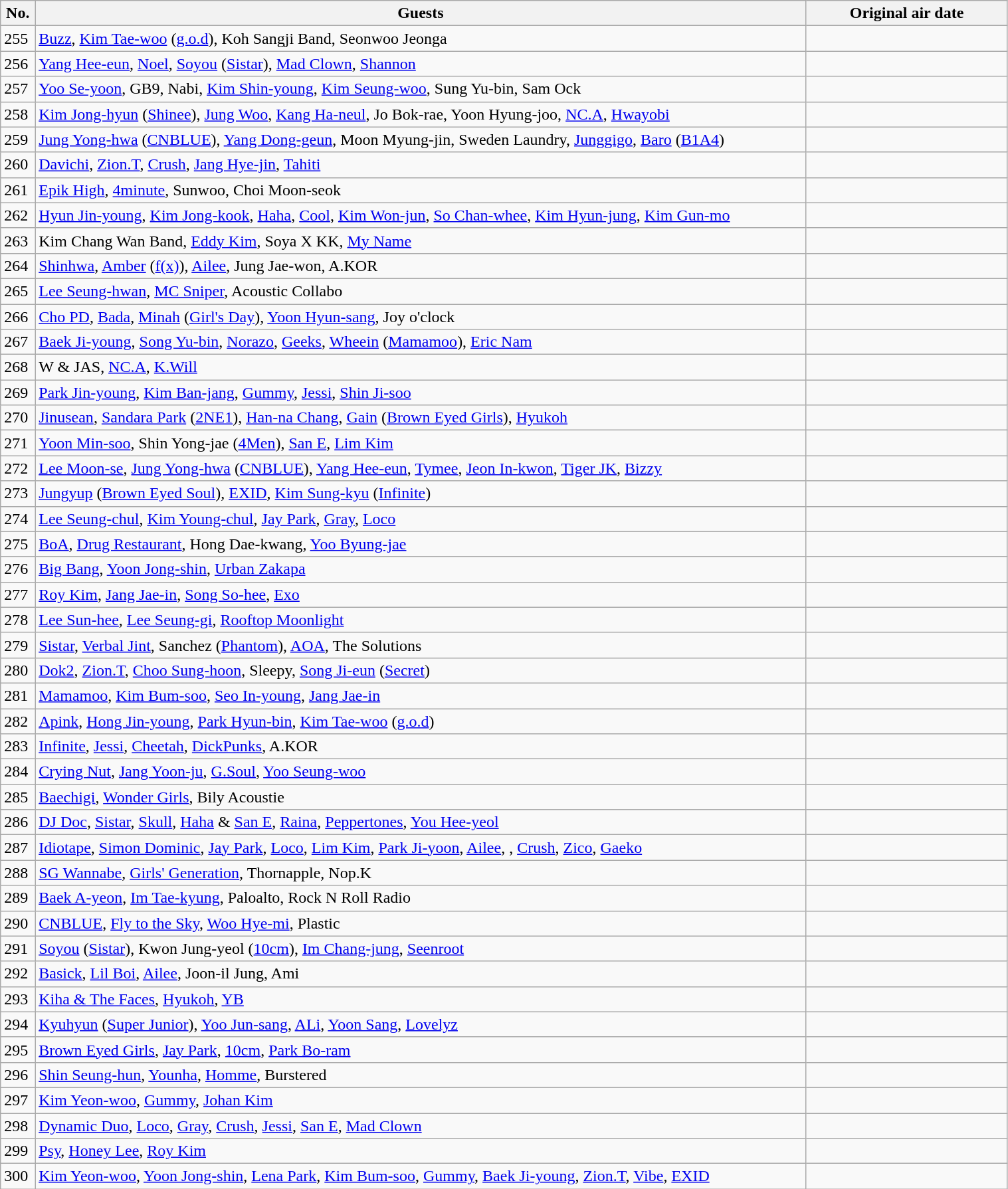<table class="wikitable" style="width:80%; style="text-align:center" margin:auto; background:#FFFFFF;">
<tr>
<th>No.</th>
<th>Guests</th>
<th width="20%">Original air date</th>
</tr>
<tr>
<td>255</td>
<td><a href='#'>Buzz</a>, <a href='#'>Kim Tae-woo</a> (<a href='#'>g.o.d</a>), Koh Sangji Band, Seonwoo Jeonga</td>
<td></td>
</tr>
<tr>
<td>256</td>
<td><a href='#'>Yang Hee-eun</a>, <a href='#'>Noel</a>, <a href='#'>Soyou</a> (<a href='#'>Sistar</a>), <a href='#'>Mad Clown</a>, <a href='#'>Shannon</a></td>
<td></td>
</tr>
<tr>
<td>257</td>
<td><a href='#'>Yoo Se-yoon</a>, GB9, Nabi, <a href='#'>Kim Shin-young</a>, <a href='#'>Kim Seung-woo</a>, Sung Yu-bin, Sam Ock</td>
<td></td>
</tr>
<tr>
<td>258</td>
<td><a href='#'>Kim Jong-hyun</a> (<a href='#'>Shinee</a>), <a href='#'>Jung Woo</a>, <a href='#'>Kang Ha-neul</a>, Jo Bok-rae, Yoon Hyung-joo, <a href='#'>NC.A</a>, <a href='#'>Hwayobi</a></td>
<td></td>
</tr>
<tr>
<td>259</td>
<td><a href='#'>Jung Yong-hwa</a> (<a href='#'>CNBLUE</a>), <a href='#'>Yang Dong-geun</a>, Moon Myung-jin, Sweden Laundry, <a href='#'>Junggigo</a>, <a href='#'>Baro</a> (<a href='#'>B1A4</a>)</td>
<td></td>
</tr>
<tr>
<td>260</td>
<td><a href='#'>Davichi</a>, <a href='#'>Zion.T</a>, <a href='#'>Crush</a>, <a href='#'>Jang Hye-jin</a>, <a href='#'>Tahiti</a></td>
<td></td>
</tr>
<tr>
<td>261</td>
<td><a href='#'>Epik High</a>, <a href='#'>4minute</a>, Sunwoo, Choi Moon-seok</td>
<td></td>
</tr>
<tr>
<td>262</td>
<td><a href='#'>Hyun Jin-young</a>, <a href='#'>Kim Jong-kook</a>, <a href='#'>Haha</a>, <a href='#'>Cool</a>, <a href='#'>Kim Won-jun</a>, <a href='#'>So Chan-whee</a>, <a href='#'>Kim Hyun-jung</a>, <a href='#'>Kim Gun-mo</a></td>
<td></td>
</tr>
<tr>
<td>263</td>
<td>Kim Chang Wan Band, <a href='#'>Eddy Kim</a>, Soya X KK, <a href='#'>My Name</a></td>
<td></td>
</tr>
<tr>
<td>264</td>
<td><a href='#'>Shinhwa</a>, <a href='#'>Amber</a> (<a href='#'>f(x)</a>), <a href='#'>Ailee</a>, Jung Jae-won, A.KOR</td>
<td></td>
</tr>
<tr>
<td>265</td>
<td><a href='#'>Lee Seung-hwan</a>, <a href='#'>MC Sniper</a>, Acoustic Collabo</td>
<td></td>
</tr>
<tr>
<td>266</td>
<td><a href='#'>Cho PD</a>, <a href='#'>Bada</a>, <a href='#'>Minah</a> (<a href='#'>Girl's Day</a>), <a href='#'>Yoon Hyun-sang</a>, Joy o'clock</td>
<td></td>
</tr>
<tr>
<td>267</td>
<td><a href='#'>Baek Ji-young</a>, <a href='#'>Song Yu-bin</a>, <a href='#'>Norazo</a>, <a href='#'>Geeks</a>, <a href='#'>Wheein</a> (<a href='#'>Mamamoo</a>), <a href='#'>Eric Nam</a></td>
<td></td>
</tr>
<tr>
<td>268</td>
<td>W & JAS, <a href='#'>NC.A</a>, <a href='#'>K.Will</a></td>
<td></td>
</tr>
<tr>
<td>269</td>
<td><a href='#'>Park Jin-young</a>, <a href='#'>Kim Ban-jang</a>, <a href='#'>Gummy</a>, <a href='#'>Jessi</a>, <a href='#'>Shin Ji-soo</a></td>
<td></td>
</tr>
<tr>
<td>270</td>
<td><a href='#'>Jinusean</a>, <a href='#'>Sandara Park</a> (<a href='#'>2NE1</a>), <a href='#'>Han-na Chang</a>, <a href='#'>Gain</a> (<a href='#'>Brown Eyed Girls</a>), <a href='#'>Hyukoh</a></td>
<td></td>
</tr>
<tr>
<td>271</td>
<td><a href='#'>Yoon Min-soo</a>, Shin Yong-jae (<a href='#'>4Men</a>), <a href='#'>San E</a>, <a href='#'>Lim Kim</a></td>
<td></td>
</tr>
<tr>
<td>272</td>
<td><a href='#'>Lee Moon-se</a>, <a href='#'>Jung Yong-hwa</a> (<a href='#'>CNBLUE</a>), <a href='#'>Yang Hee-eun</a>, <a href='#'>Tymee</a>, <a href='#'>Jeon In-kwon</a>, <a href='#'>Tiger JK</a>, <a href='#'>Bizzy</a></td>
<td></td>
</tr>
<tr>
<td>273</td>
<td><a href='#'>Jungyup</a> (<a href='#'>Brown Eyed Soul</a>), <a href='#'>EXID</a>, <a href='#'>Kim Sung-kyu</a> (<a href='#'>Infinite</a>)</td>
<td></td>
</tr>
<tr>
<td>274</td>
<td><a href='#'>Lee Seung-chul</a>, <a href='#'>Kim Young-chul</a>, <a href='#'>Jay Park</a>, <a href='#'>Gray</a>, <a href='#'>Loco</a></td>
<td></td>
</tr>
<tr>
<td>275</td>
<td><a href='#'>BoA</a>, <a href='#'>Drug Restaurant</a>, Hong Dae-kwang, <a href='#'>Yoo Byung-jae</a></td>
<td></td>
</tr>
<tr>
<td>276</td>
<td><a href='#'>Big Bang</a>, <a href='#'>Yoon Jong-shin</a>, <a href='#'>Urban Zakapa</a></td>
<td></td>
</tr>
<tr>
<td>277</td>
<td><a href='#'>Roy Kim</a>, <a href='#'>Jang Jae-in</a>, <a href='#'>Song So-hee</a>, <a href='#'>Exo</a></td>
<td></td>
</tr>
<tr>
<td>278</td>
<td><a href='#'>Lee Sun-hee</a>, <a href='#'>Lee Seung-gi</a>, <a href='#'>Rooftop Moonlight</a></td>
<td></td>
</tr>
<tr>
<td>279</td>
<td><a href='#'>Sistar</a>, <a href='#'>Verbal Jint</a>, Sanchez (<a href='#'>Phantom</a>), <a href='#'>AOA</a>, The Solutions</td>
<td></td>
</tr>
<tr>
<td>280</td>
<td><a href='#'>Dok2</a>, <a href='#'>Zion.T</a>, <a href='#'>Choo Sung-hoon</a>, Sleepy, <a href='#'>Song Ji-eun</a> (<a href='#'>Secret</a>)</td>
<td></td>
</tr>
<tr>
<td>281</td>
<td><a href='#'>Mamamoo</a>, <a href='#'>Kim Bum-soo</a>, <a href='#'>Seo In-young</a>, <a href='#'>Jang Jae-in</a></td>
<td></td>
</tr>
<tr>
<td>282</td>
<td><a href='#'>Apink</a>, <a href='#'>Hong Jin-young</a>, <a href='#'>Park Hyun-bin</a>, <a href='#'>Kim Tae-woo</a> (<a href='#'>g.o.d</a>)</td>
<td></td>
</tr>
<tr>
<td>283</td>
<td><a href='#'>Infinite</a>, <a href='#'>Jessi</a>, <a href='#'>Cheetah</a>, <a href='#'>DickPunks</a>, A.KOR</td>
<td></td>
</tr>
<tr>
<td>284</td>
<td><a href='#'>Crying Nut</a>, <a href='#'>Jang Yoon-ju</a>, <a href='#'>G.Soul</a>, <a href='#'>Yoo Seung-woo</a></td>
<td></td>
</tr>
<tr>
<td>285</td>
<td><a href='#'>Baechigi</a>, <a href='#'>Wonder Girls</a>, Bily Acoustie</td>
<td></td>
</tr>
<tr>
<td>286</td>
<td><a href='#'>DJ Doc</a>, <a href='#'>Sistar</a>, <a href='#'>Skull</a>, <a href='#'>Haha</a> & <a href='#'>San E</a>, <a href='#'>Raina</a>, <a href='#'>Peppertones</a>, <a href='#'>You Hee-yeol</a></td>
<td></td>
</tr>
<tr>
<td>287</td>
<td><a href='#'>Idiotape</a>, <a href='#'>Simon Dominic</a>, <a href='#'>Jay Park</a>, <a href='#'>Loco</a>, <a href='#'>Lim Kim</a>, <a href='#'>Park Ji-yoon</a>, <a href='#'>Ailee</a>, , <a href='#'>Crush</a>, <a href='#'>Zico</a>, <a href='#'>Gaeko</a></td>
<td></td>
</tr>
<tr>
<td>288</td>
<td><a href='#'>SG Wannabe</a>, <a href='#'>Girls' Generation</a>, Thornapple, Nop.K</td>
<td></td>
</tr>
<tr>
<td>289</td>
<td><a href='#'>Baek A-yeon</a>, <a href='#'>Im Tae-kyung</a>, Paloalto, Rock N Roll Radio</td>
<td></td>
</tr>
<tr>
<td>290</td>
<td><a href='#'>CNBLUE</a>, <a href='#'>Fly to the Sky</a>, <a href='#'>Woo Hye-mi</a>, Plastic</td>
<td></td>
</tr>
<tr>
<td>291</td>
<td><a href='#'>Soyou</a> (<a href='#'>Sistar</a>), Kwon Jung-yeol (<a href='#'>10cm</a>), <a href='#'>Im Chang-jung</a>, <a href='#'>Seenroot</a></td>
<td></td>
</tr>
<tr>
<td>292</td>
<td><a href='#'>Basick</a>, <a href='#'>Lil Boi</a>, <a href='#'>Ailee</a>, Joon-il Jung, Ami</td>
<td></td>
</tr>
<tr>
<td>293</td>
<td><a href='#'>Kiha & The Faces</a>, <a href='#'>Hyukoh</a>, <a href='#'>YB</a></td>
<td></td>
</tr>
<tr>
<td>294</td>
<td><a href='#'>Kyuhyun</a> (<a href='#'>Super Junior</a>), <a href='#'>Yoo Jun-sang</a>, <a href='#'>ALi</a>, <a href='#'>Yoon Sang</a>, <a href='#'>Lovelyz</a></td>
<td></td>
</tr>
<tr>
<td>295</td>
<td><a href='#'>Brown Eyed Girls</a>, <a href='#'>Jay Park</a>, <a href='#'>10cm</a>, <a href='#'>Park Bo-ram</a></td>
<td></td>
</tr>
<tr>
<td>296</td>
<td><a href='#'>Shin Seung-hun</a>, <a href='#'>Younha</a>, <a href='#'>Homme</a>, Burstered</td>
<td></td>
</tr>
<tr>
<td>297</td>
<td><a href='#'>Kim Yeon-woo</a>, <a href='#'>Gummy</a>, <a href='#'>Johan Kim</a></td>
<td></td>
</tr>
<tr>
<td>298</td>
<td><a href='#'>Dynamic Duo</a>, <a href='#'>Loco</a>, <a href='#'>Gray</a>, <a href='#'>Crush</a>, <a href='#'>Jessi</a>, <a href='#'>San E</a>, <a href='#'>Mad Clown</a></td>
<td></td>
</tr>
<tr>
<td>299</td>
<td><a href='#'>Psy</a>, <a href='#'>Honey Lee</a>, <a href='#'>Roy Kim</a></td>
<td></td>
</tr>
<tr>
<td>300</td>
<td><a href='#'>Kim Yeon-woo</a>, <a href='#'>Yoon Jong-shin</a>, <a href='#'>Lena Park</a>, <a href='#'>Kim Bum-soo</a>, <a href='#'>Gummy</a>, <a href='#'>Baek Ji-young</a>, <a href='#'>Zion.T</a>, <a href='#'>Vibe</a>, <a href='#'>EXID</a></td>
<td></td>
</tr>
</table>
